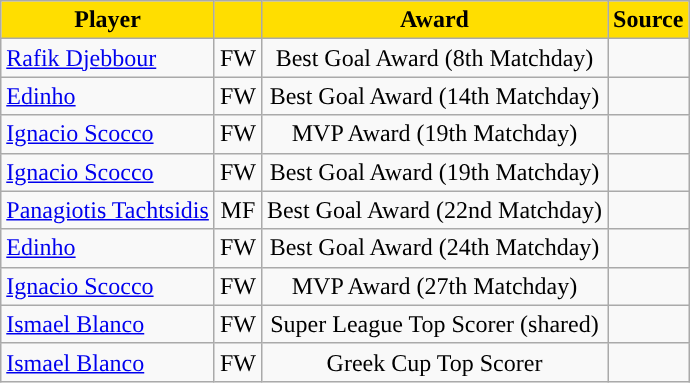<table class="wikitable">
<tr>
<th style="background:#FFDE00">Player</th>
<th style="background:#FFDE00"></th>
<th style="background:#FFDE00">Award</th>
<th style="background:#FFDE00">Source</th>
</tr>
<tr>
<td> <a href='#'>Rafik Djebbour</a></td>
<td align="center">FW</td>
<td align="center">Best Goal Award (8th Matchday)</td>
<td align="center"></td>
</tr>
<tr>
<td> <a href='#'>Edinho</a></td>
<td align="center">FW</td>
<td align="center">Best Goal Award (14th Matchday)</td>
<td align="center"></td>
</tr>
<tr>
<td> <a href='#'>Ignacio Scocco</a></td>
<td align="center">FW</td>
<td align="center">MVP Award (19th Matchday)</td>
<td align="center"></td>
</tr>
<tr>
<td> <a href='#'>Ignacio Scocco</a></td>
<td align="center">FW</td>
<td align="center">Best Goal Award (19th Matchday)</td>
<td align="center"></td>
</tr>
<tr>
<td> <a href='#'>Panagiotis Tachtsidis</a></td>
<td align="center">MF</td>
<td align="center">Best Goal Award (22nd Matchday)</td>
<td align="center"></td>
</tr>
<tr>
<td> <a href='#'>Edinho</a></td>
<td align="center">FW</td>
<td align="center">Best Goal Award (24th Matchday)</td>
<td align="center"></td>
</tr>
<tr>
<td> <a href='#'>Ignacio Scocco</a></td>
<td align="center">FW</td>
<td align="center">MVP Award (27th Matchday)</td>
<td align="center"></td>
</tr>
<tr>
<td> <a href='#'>Ismael Blanco</a></td>
<td align="center">FW</td>
<td align="center">Super League Top Scorer (shared)</td>
<td align="center"></td>
</tr>
<tr>
<td> <a href='#'>Ismael Blanco</a></td>
<td align="center">FW</td>
<td align="center">Greek Cup Top Scorer</td>
<td align="center"></td>
</tr>
</table>
